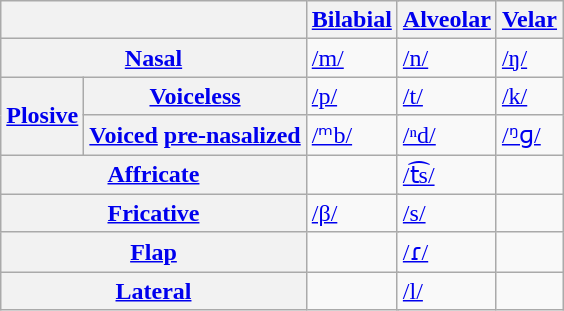<table class="wikitable">
<tr>
<th colspan="2"></th>
<th colspan="2"><a href='#'>Bilabial</a></th>
<th><a href='#'>Alveolar</a></th>
<th colspan="2"><a href='#'>Velar</a></th>
</tr>
<tr>
<th colspan="2"><a href='#'>Nasal</a></th>
<td colspan="2"><a href='#'>/m/</a></td>
<td><a href='#'>/n/</a></td>
<td colspan="2"><a href='#'>/ŋ/</a></td>
</tr>
<tr>
<th rowspan="2"><a href='#'>Plosive</a></th>
<th><a href='#'>Voiceless</a></th>
<td colspan="2"><a href='#'>/p/</a></td>
<td><a href='#'>/t/</a></td>
<td colspan="2"><a href='#'>/k/</a></td>
</tr>
<tr>
<th><a href='#'>Voiced</a> <a href='#'>pre-nasalized</a></th>
<td colspan="2"><a href='#'>/ᵐb/</a></td>
<td><a href='#'>/ⁿd/</a></td>
<td colspan="2"><a href='#'>/ᵑɡ/</a></td>
</tr>
<tr>
<th colspan="2"><a href='#'>Affricate</a></th>
<td colspan="2"></td>
<td><a href='#'>/t͡s/</a></td>
<td colspan="2"></td>
</tr>
<tr>
<th colspan="2"><a href='#'>Fricative</a></th>
<td colspan="2"><a href='#'>/β/</a></td>
<td><a href='#'>/s/</a></td>
<td colspan="2"></td>
</tr>
<tr>
<th colspan="2"><a href='#'>Flap</a></th>
<td colspan="2"></td>
<td><a href='#'>/ɾ/</a></td>
<td colspan="2"></td>
</tr>
<tr>
<th colspan="2"><a href='#'>Lateral</a></th>
<td colspan="2"></td>
<td><a href='#'>/l/</a></td>
<td colspan="2"></td>
</tr>
</table>
